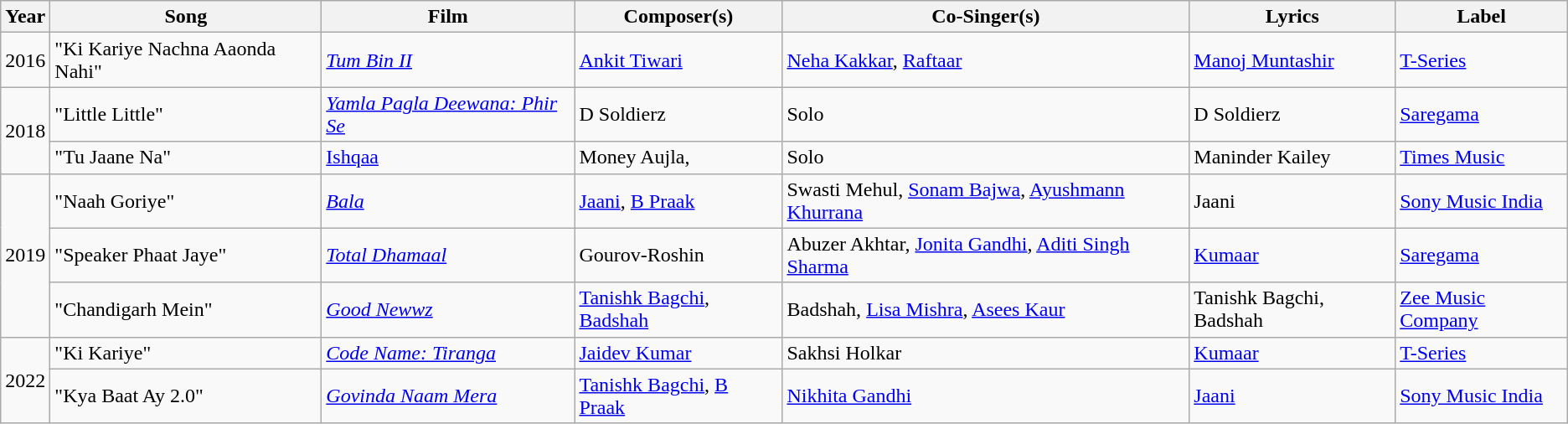<table class="wikitable">
<tr>
<th>Year</th>
<th>Song</th>
<th>Film</th>
<th>Composer(s)</th>
<th>Co-Singer(s)</th>
<th>Lyrics</th>
<th>Label</th>
</tr>
<tr>
<td>2016</td>
<td>"Ki Kariye Nachna Aaonda Nahi"</td>
<td><em><a href='#'>Tum Bin II</a></em></td>
<td><a href='#'>Ankit Tiwari</a></td>
<td><a href='#'>Neha Kakkar</a>, <a href='#'>Raftaar</a></td>
<td><a href='#'>Manoj Muntashir</a></td>
<td><a href='#'>T-Series</a></td>
</tr>
<tr>
<td rowspan=2>2018</td>
<td>"Little Little"</td>
<td><em><a href='#'>Yamla Pagla Deewana: Phir Se</a></em></td>
<td>D Soldierz</td>
<td>Solo</td>
<td>D Soldierz</td>
<td><a href='#'>Saregama</a></td>
</tr>
<tr>
<td>"Tu Jaane Na"</td>
<td><a href='#'>Ishqaa</a></td>
<td>Money Aujla,</td>
<td>Solo</td>
<td>Maninder Kailey</td>
<td><a href='#'>Times Music</a></td>
</tr>
<tr>
<td rowspan=3>2019</td>
<td>"Naah Goriye"</td>
<td><em><a href='#'>Bala</a></em></td>
<td><a href='#'>Jaani</a>, <a href='#'>B Praak</a></td>
<td>Swasti Mehul, <a href='#'>Sonam Bajwa</a>, <a href='#'>Ayushmann Khurrana</a></td>
<td>Jaani</td>
<td><a href='#'>Sony Music India</a></td>
</tr>
<tr>
<td>"Speaker Phaat Jaye"</td>
<td><em><a href='#'>Total Dhamaal</a></em></td>
<td>Gourov-Roshin</td>
<td>Abuzer Akhtar, <a href='#'>Jonita Gandhi</a>, <a href='#'>Aditi Singh Sharma</a></td>
<td><a href='#'>Kumaar</a></td>
<td><a href='#'>Saregama</a></td>
</tr>
<tr>
<td>"Chandigarh Mein"</td>
<td><em><a href='#'>Good Newwz</a></em></td>
<td><a href='#'>Tanishk Bagchi</a>, <a href='#'>Badshah</a></td>
<td>Badshah, <a href='#'>Lisa Mishra</a>, <a href='#'>Asees Kaur</a></td>
<td>Tanishk Bagchi, Badshah</td>
<td><a href='#'>Zee Music Company</a></td>
</tr>
<tr>
<td rowspan=2>2022</td>
<td>"Ki Kariye"</td>
<td><em><a href='#'>Code Name: Tiranga</a></em></td>
<td><a href='#'>Jaidev Kumar</a></td>
<td>Sakhsi Holkar</td>
<td><a href='#'>Kumaar</a></td>
<td><a href='#'>T-Series</a></td>
</tr>
<tr>
<td>"Kya Baat Ay 2.0"</td>
<td><em><a href='#'>Govinda Naam Mera</a></em></td>
<td><a href='#'>Tanishk Bagchi</a>, <a href='#'>B Praak</a></td>
<td><a href='#'>Nikhita Gandhi</a></td>
<td><a href='#'>Jaani</a></td>
<td><a href='#'>Sony Music India</a></td>
</tr>
</table>
